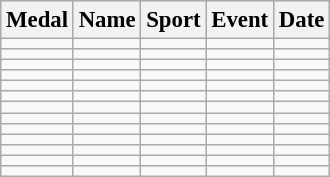<table class="wikitable sortable" style="font-size:95%">
<tr>
<th>Medal</th>
<th>Name</th>
<th>Sport</th>
<th>Event</th>
<th>Date</th>
</tr>
<tr>
<td></td>
<td></td>
<td></td>
<td></td>
<td></td>
</tr>
<tr>
<td></td>
<td></td>
<td></td>
<td></td>
<td></td>
</tr>
<tr>
<td></td>
<td></td>
<td></td>
<td></td>
<td></td>
</tr>
<tr>
<td></td>
<td></td>
<td></td>
<td></td>
<td></td>
</tr>
<tr>
<td></td>
<td></td>
<td></td>
<td></td>
<td></td>
</tr>
<tr>
<td></td>
<td></td>
<td></td>
<td></td>
<td></td>
</tr>
<tr>
<td></td>
<td></td>
<td></td>
<td></td>
<td></td>
</tr>
<tr>
<td></td>
<td></td>
<td></td>
<td></td>
<td></td>
</tr>
<tr>
<td></td>
<td></td>
<td></td>
<td></td>
<td></td>
</tr>
<tr>
<td></td>
<td></td>
<td></td>
<td></td>
<td></td>
</tr>
<tr>
<td></td>
<td></td>
<td></td>
<td></td>
<td></td>
</tr>
<tr>
<td></td>
<td></td>
<td></td>
<td></td>
<td></td>
</tr>
<tr>
<td></td>
<td></td>
<td></td>
<td></td>
<td></td>
</tr>
</table>
